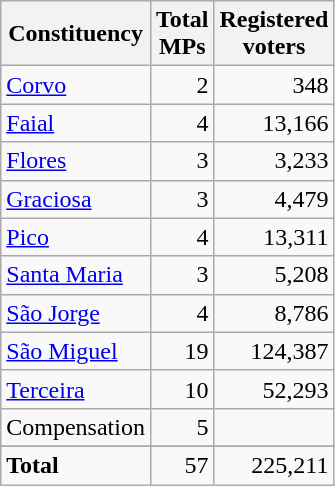<table class="wikitable sortable" style="text-align:right">
<tr>
<th>Constituency</th>
<th>Total <br>MPs</th>
<th>Registered<br>voters</th>
</tr>
<tr>
<td align="left"><a href='#'>Corvo</a></td>
<td>2</td>
<td>348</td>
</tr>
<tr>
<td align="left"><a href='#'>Faial</a></td>
<td>4</td>
<td>13,166</td>
</tr>
<tr>
<td align="left"><a href='#'>Flores</a></td>
<td>3</td>
<td>3,233</td>
</tr>
<tr>
<td align="left"><a href='#'>Graciosa</a></td>
<td>3</td>
<td>4,479</td>
</tr>
<tr>
<td align="left"><a href='#'>Pico</a></td>
<td>4</td>
<td>13,311</td>
</tr>
<tr>
<td align="left"><a href='#'>Santa Maria</a></td>
<td>3</td>
<td>5,208</td>
</tr>
<tr>
<td align="left"><a href='#'>São Jorge</a></td>
<td>4</td>
<td>8,786</td>
</tr>
<tr>
<td align="left"><a href='#'>São Miguel</a></td>
<td>19</td>
<td>124,387</td>
</tr>
<tr>
<td align="left"><a href='#'>Terceira</a></td>
<td>10</td>
<td>52,293</td>
</tr>
<tr>
<td align="left">Compensation</td>
<td>5</td>
<td></td>
</tr>
<tr>
</tr>
<tr>
<td align="left"><strong>Total</strong></td>
<td>57</td>
<td>225,211</td>
</tr>
</table>
